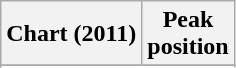<table class="wikitable sortable plainrowheaders" style="text-align:center">
<tr>
<th scope="col">Chart (2011)</th>
<th scope="col">Peak<br> position</th>
</tr>
<tr>
</tr>
<tr>
</tr>
</table>
